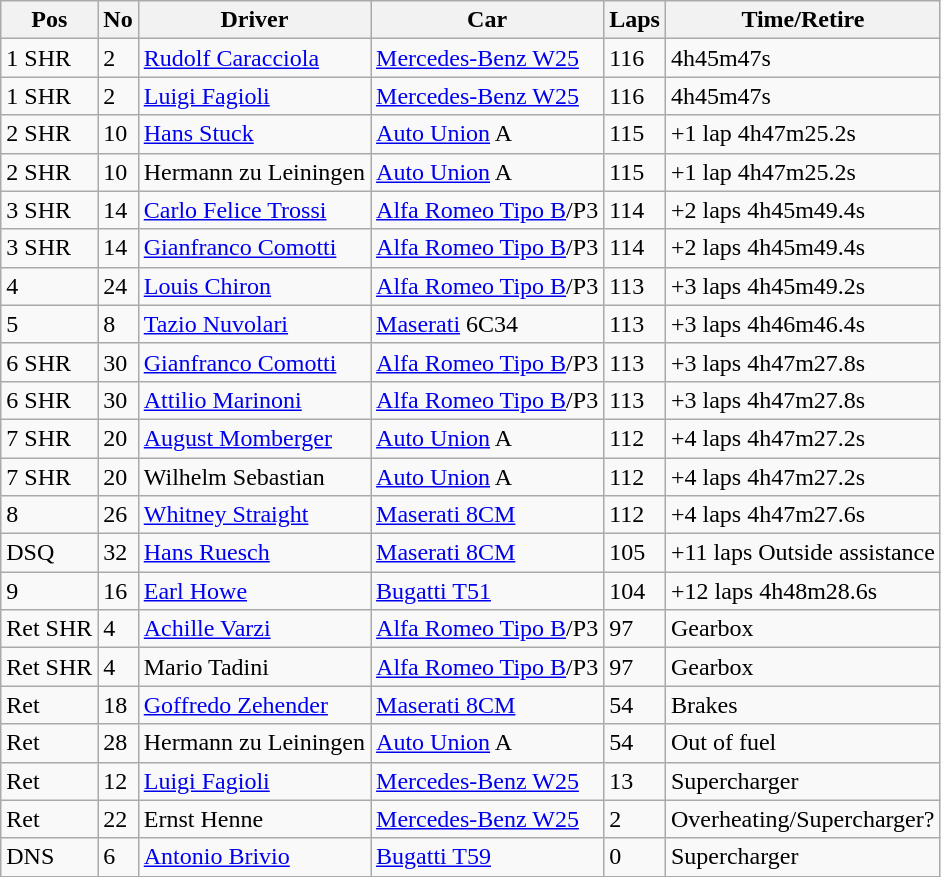<table class="wikitable">
<tr>
<th>Pos</th>
<th>No</th>
<th>Driver</th>
<th>Car</th>
<th>Laps</th>
<th>Time/Retire</th>
</tr>
<tr>
<td>1 SHR</td>
<td>2</td>
<td> <a href='#'>Rudolf Caracciola</a></td>
<td><a href='#'>Mercedes-Benz W25</a></td>
<td>116</td>
<td>4h45m47s</td>
</tr>
<tr>
<td>1 SHR</td>
<td>2</td>
<td> <a href='#'>Luigi Fagioli</a></td>
<td><a href='#'>Mercedes-Benz W25</a></td>
<td>116</td>
<td>4h45m47s</td>
</tr>
<tr>
<td>2 SHR</td>
<td>10</td>
<td> <a href='#'>Hans Stuck</a></td>
<td><a href='#'>Auto Union</a> A</td>
<td>115</td>
<td>+1 lap 4h47m25.2s</td>
</tr>
<tr>
<td>2 SHR</td>
<td>10</td>
<td> Hermann zu Leiningen</td>
<td><a href='#'>Auto Union</a> A</td>
<td>115</td>
<td>+1 lap 4h47m25.2s</td>
</tr>
<tr>
<td>3 SHR</td>
<td>14</td>
<td> <a href='#'>Carlo Felice Trossi</a></td>
<td><a href='#'>Alfa Romeo Tipo B</a>/P3</td>
<td>114</td>
<td>+2 laps 4h45m49.4s</td>
</tr>
<tr>
<td>3 SHR</td>
<td>14</td>
<td> <a href='#'>Gianfranco Comotti</a></td>
<td><a href='#'>Alfa Romeo Tipo B</a>/P3</td>
<td>114</td>
<td>+2 laps 4h45m49.4s</td>
</tr>
<tr>
<td>4</td>
<td>24</td>
<td> <a href='#'>Louis Chiron</a></td>
<td><a href='#'>Alfa Romeo Tipo B</a>/P3</td>
<td>113</td>
<td>+3 laps 4h45m49.2s</td>
</tr>
<tr>
<td>5</td>
<td>8</td>
<td> <a href='#'>Tazio Nuvolari</a></td>
<td><a href='#'>Maserati</a> 6C34</td>
<td>113</td>
<td>+3 laps 4h46m46.4s</td>
</tr>
<tr>
<td>6 SHR</td>
<td>30</td>
<td> <a href='#'>Gianfranco Comotti</a></td>
<td><a href='#'>Alfa Romeo Tipo B</a>/P3</td>
<td>113</td>
<td>+3 laps 4h47m27.8s</td>
</tr>
<tr>
<td>6 SHR</td>
<td>30</td>
<td> <a href='#'>Attilio Marinoni</a></td>
<td><a href='#'>Alfa Romeo Tipo B</a>/P3</td>
<td>113</td>
<td>+3 laps 4h47m27.8s</td>
</tr>
<tr>
<td>7 SHR</td>
<td>20</td>
<td> <a href='#'>August Momberger</a></td>
<td><a href='#'>Auto Union</a> A</td>
<td>112</td>
<td>+4 laps 4h47m27.2s</td>
</tr>
<tr>
<td>7 SHR</td>
<td>20</td>
<td> Wilhelm Sebastian</td>
<td><a href='#'>Auto Union</a> A</td>
<td>112</td>
<td>+4 laps 4h47m27.2s</td>
</tr>
<tr>
<td>8</td>
<td>26</td>
<td> <a href='#'>Whitney Straight</a></td>
<td><a href='#'>Maserati 8CM</a></td>
<td>112</td>
<td>+4 laps 4h47m27.6s</td>
</tr>
<tr>
<td>DSQ</td>
<td>32</td>
<td> <a href='#'>Hans Ruesch</a></td>
<td><a href='#'>Maserati 8CM</a></td>
<td>105</td>
<td>+11 laps Outside assistance</td>
</tr>
<tr>
<td>9</td>
<td>16</td>
<td> <a href='#'>Earl Howe</a></td>
<td><a href='#'>Bugatti T51</a></td>
<td>104</td>
<td>+12 laps 4h48m28.6s</td>
</tr>
<tr>
<td>Ret SHR</td>
<td>4</td>
<td> <a href='#'>Achille Varzi</a></td>
<td><a href='#'>Alfa Romeo Tipo B</a>/P3</td>
<td>97</td>
<td>Gearbox</td>
</tr>
<tr>
<td>Ret SHR</td>
<td>4</td>
<td> Mario Tadini</td>
<td><a href='#'>Alfa Romeo Tipo B</a>/P3</td>
<td>97</td>
<td>Gearbox</td>
</tr>
<tr>
<td>Ret</td>
<td>18</td>
<td> <a href='#'>Goffredo Zehender</a></td>
<td><a href='#'>Maserati 8CM</a></td>
<td>54</td>
<td>Brakes</td>
</tr>
<tr>
<td>Ret</td>
<td>28</td>
<td> Hermann zu Leiningen</td>
<td><a href='#'>Auto Union</a> A</td>
<td>54</td>
<td>Out of fuel</td>
</tr>
<tr>
<td>Ret</td>
<td>12</td>
<td> <a href='#'>Luigi Fagioli</a></td>
<td><a href='#'>Mercedes-Benz W25</a></td>
<td>13</td>
<td>Supercharger</td>
</tr>
<tr>
<td>Ret</td>
<td>22</td>
<td> Ernst Henne</td>
<td><a href='#'>Mercedes-Benz W25</a></td>
<td>2</td>
<td>Overheating/Supercharger?</td>
</tr>
<tr>
<td>DNS</td>
<td>6</td>
<td> <a href='#'>Antonio Brivio</a></td>
<td><a href='#'>Bugatti T59</a></td>
<td>0</td>
<td>Supercharger</td>
</tr>
</table>
